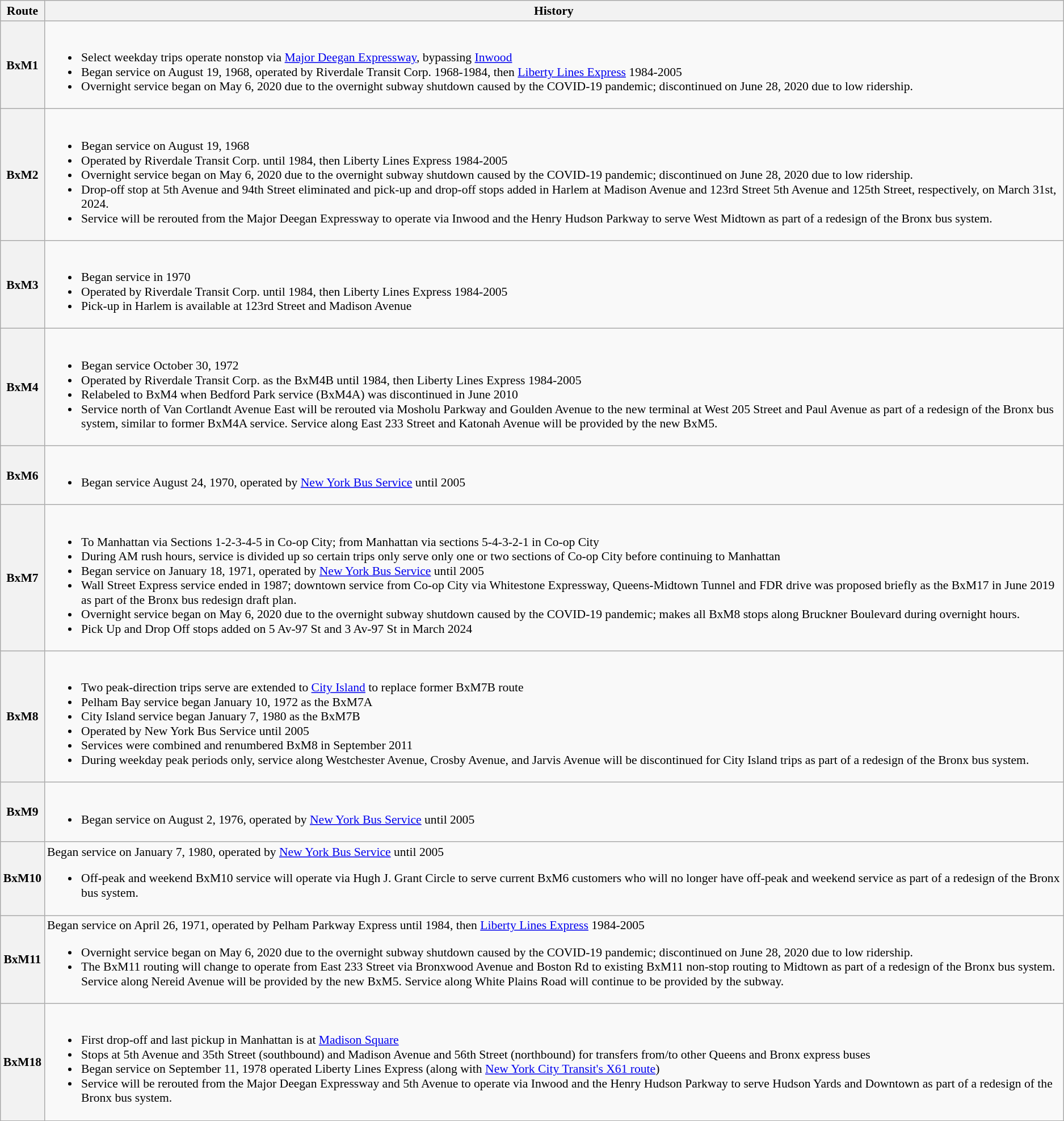<table class=wikitable style="font-size: 90%;" |>
<tr>
<th>Route</th>
<th>History</th>
</tr>
<tr>
<th>BxM1</th>
<td><br><ul><li>Select weekday trips operate nonstop via <a href='#'>Major Deegan Expressway</a>, bypassing <a href='#'>Inwood</a></li><li>Began service on August 19, 1968, operated by Riverdale Transit Corp. 1968-1984, then <a href='#'>Liberty Lines Express</a> 1984-2005</li><li>Overnight service began on May 6, 2020 due to the overnight subway shutdown caused by the COVID-19 pandemic; discontinued on June 28, 2020 due to low ridership.</li></ul></td>
</tr>
<tr>
<th>BxM2</th>
<td><br><ul><li>Began service on August 19, 1968</li><li>Operated by Riverdale Transit Corp. until 1984, then Liberty Lines Express 1984-2005</li><li>Overnight service began on May 6, 2020 due to the overnight subway shutdown caused by the COVID-19 pandemic; discontinued on June 28, 2020 due to low ridership.</li><li>Drop-off stop at 5th Avenue and 94th Street eliminated and pick-up and drop-off stops added in Harlem at Madison Avenue and 123rd Street 5th Avenue and 125th Street, respectively, on March 31st, 2024.</li><li>Service will be rerouted from the Major Deegan Expressway to operate via Inwood and the Henry Hudson Parkway to serve West Midtown as part of a redesign of the Bronx bus system.</li></ul></td>
</tr>
<tr>
<th>BxM3</th>
<td><br><ul><li>Began service in 1970</li><li>Operated by Riverdale Transit Corp. until 1984, then Liberty Lines Express 1984-2005</li><li>Pick-up in Harlem is available at 123rd Street and Madison Avenue</li></ul></td>
</tr>
<tr>
<th>BxM4</th>
<td><br><ul><li>Began service October 30, 1972</li><li>Operated by Riverdale Transit Corp. as the BxM4B until 1984, then Liberty Lines Express 1984-2005</li><li>Relabeled to BxM4 when Bedford Park service (BxM4A) was discontinued in June 2010</li><li>Service north of Van Cortlandt Avenue East will be rerouted via Mosholu Parkway and Goulden Avenue to the new terminal at West 205 Street and Paul Avenue as part of a redesign of the Bronx bus system, similar to former BxM4A service. Service along East 233 Street and Katonah Avenue will be provided by the new BxM5.</li></ul></td>
</tr>
<tr>
<th>BxM6</th>
<td><br><ul><li>Began service August 24, 1970, operated by <a href='#'>New York Bus Service</a> until 2005</li></ul></td>
</tr>
<tr>
<th>BxM7</th>
<td><br><ul><li>To Manhattan via Sections 1-2-3-4-5 in Co-op City; from Manhattan via sections 5-4-3-2-1 in Co-op City</li><li>During AM rush hours, service is divided up so certain trips only serve only one or two sections of Co-op City before continuing to Manhattan</li><li>Began service on January 18, 1971, operated by <a href='#'>New York Bus Service</a> until 2005</li><li>Wall Street Express service ended in 1987; downtown service from Co-op City via Whitestone Expressway, Queens-Midtown Tunnel and FDR drive was proposed briefly as the BxM17 in June 2019 as part of the Bronx bus redesign draft plan.</li><li>Overnight service began on May 6, 2020 due to the overnight subway shutdown caused by the COVID-19 pandemic; makes all BxM8 stops along Bruckner Boulevard during overnight hours.</li><li>Pick Up and Drop Off stops added on 5 Av-97 St and 3 Av-97 St in March 2024</li></ul></td>
</tr>
<tr>
<th>BxM8</th>
<td><br><ul><li>Two peak-direction trips serve are extended to <a href='#'>City Island</a> to replace former BxM7B route</li><li>Pelham Bay service began January 10, 1972 as the BxM7A</li><li>City Island service began January 7, 1980 as the BxM7B</li><li>Operated by New York Bus Service until 2005</li><li>Services were combined and renumbered BxM8 in September 2011</li><li>During weekday peak periods only, service along Westchester Avenue, Crosby Avenue, and Jarvis Avenue will be discontinued for City Island trips as part of a redesign of the Bronx bus system.</li></ul></td>
</tr>
<tr>
<th>BxM9</th>
<td><br><ul><li>Began service on August 2, 1976, operated by <a href='#'>New York Bus Service</a> until 2005</li></ul></td>
</tr>
<tr>
<th>BxM10</th>
<td>Began service on January 7, 1980, operated by <a href='#'>New York Bus Service</a> until 2005<br><ul><li>Off-peak and weekend BxM10 service will operate via Hugh J. Grant Circle to serve current BxM6 customers who will no longer have off-peak and weekend service as part of a redesign of the Bronx bus system.</li></ul></td>
</tr>
<tr>
<th>BxM11</th>
<td>Began service on April 26, 1971, operated by Pelham Parkway Express until 1984, then <a href='#'>Liberty Lines Express</a> 1984-2005<br><ul><li>Overnight service began on May 6, 2020 due to the overnight subway shutdown caused by the COVID-19 pandemic; discontinued on June 28, 2020 due to low ridership.</li><li>The BxM11 routing will change to operate from East 233 Street via Bronxwood Avenue and Boston Rd to existing BxM11 non-stop routing to Midtown as part of a redesign of the Bronx bus system. Service along Nereid Avenue will be provided by the new BxM5. Service along White Plains Road will continue to be provided by the subway.</li></ul></td>
</tr>
<tr>
<th>BxM18</th>
<td><br><ul><li>First drop-off and last pickup in Manhattan is at <a href='#'>Madison Square</a></li><li>Stops at 5th Avenue and 35th Street (southbound) and Madison Avenue and 56th Street (northbound) for transfers from/to other Queens and Bronx express buses</li><li>Began service on September 11, 1978 operated Liberty Lines Express (along with <a href='#'>New York City Transit's X61 route</a>)</li><li>Service will be rerouted from the Major Deegan Expressway and 5th Avenue to operate via Inwood and the Henry Hudson Parkway to serve Hudson Yards and Downtown as part of a redesign of the Bronx bus system.</li></ul></td>
</tr>
<tr>
</tr>
</table>
